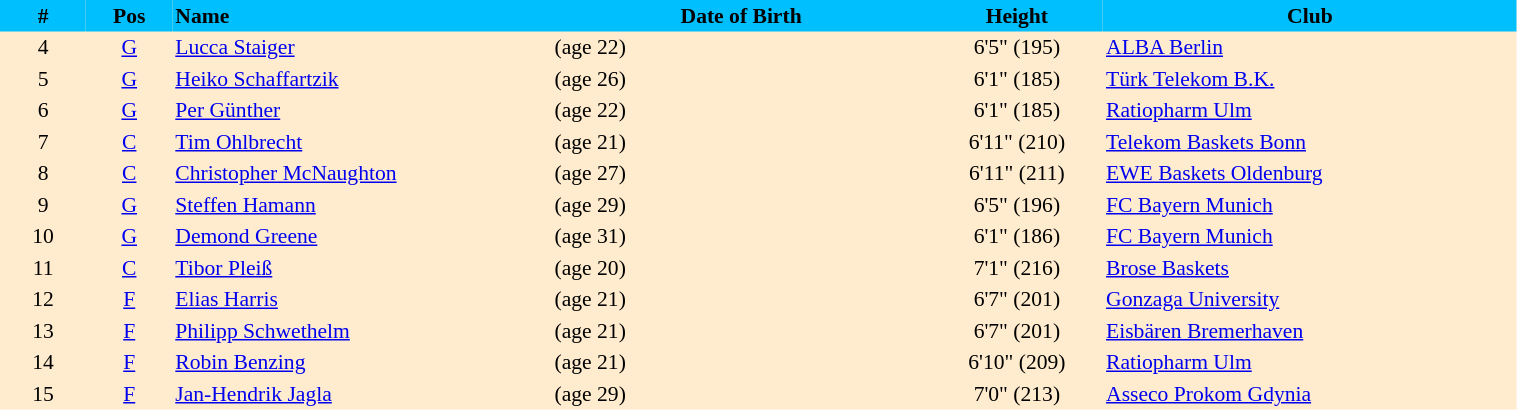<table border=0 cellpadding=2 cellspacing=0  |- bgcolor=#FFECCE style="text-align:center; font-size:90%;" width=80%>
<tr bgcolor=#00BFFF>
<th width=5%>#</th>
<th width=5%>Pos</th>
<th width=22% align=left>Name</th>
<th width=22%>Date of Birth</th>
<th width=10%>Height</th>
<th width=24%>Club</th>
</tr>
<tr>
<td>4</td>
<td><a href='#'>G</a></td>
<td align=left><a href='#'>Lucca Staiger</a></td>
<td align=left> (age 22)</td>
<td>6'5" (195)</td>
<td align=left> <a href='#'>ALBA Berlin</a></td>
</tr>
<tr>
<td>5</td>
<td><a href='#'>G</a></td>
<td align=left><a href='#'>Heiko Schaffartzik</a></td>
<td align=left> (age 26)</td>
<td>6'1" (185)</td>
<td align=left> <a href='#'>Türk Telekom B.K.</a></td>
</tr>
<tr>
<td>6</td>
<td><a href='#'>G</a></td>
<td align=left><a href='#'>Per Günther</a></td>
<td align=left> (age 22)</td>
<td>6'1" (185)</td>
<td align=left> <a href='#'>Ratiopharm Ulm</a></td>
</tr>
<tr>
<td>7</td>
<td><a href='#'>C</a></td>
<td align=left><a href='#'>Tim Ohlbrecht</a></td>
<td align=left> (age 21)</td>
<td>6'11" (210)</td>
<td align=left> <a href='#'>Telekom Baskets Bonn</a></td>
</tr>
<tr>
<td>8</td>
<td><a href='#'>C</a></td>
<td align=left><a href='#'>Christopher McNaughton</a></td>
<td align=left> (age 27)</td>
<td>6'11" (211)</td>
<td align=left> <a href='#'>EWE Baskets Oldenburg</a></td>
</tr>
<tr>
<td>9</td>
<td><a href='#'>G</a></td>
<td align=left><a href='#'>Steffen Hamann</a></td>
<td align=left> (age 29)</td>
<td>6'5" (196)</td>
<td align=left>  <a href='#'>FC Bayern Munich</a></td>
</tr>
<tr>
<td>10</td>
<td><a href='#'>G</a></td>
<td align=left><a href='#'>Demond Greene</a></td>
<td align=left> (age 31)</td>
<td>6'1" (186)</td>
<td align=left>  <a href='#'>FC Bayern Munich</a></td>
</tr>
<tr>
<td>11</td>
<td><a href='#'>C</a></td>
<td align=left><a href='#'>Tibor Pleiß</a></td>
<td align=left> (age 20)</td>
<td>7'1" (216)</td>
<td align=left>  <a href='#'>Brose Baskets</a></td>
</tr>
<tr>
<td>12</td>
<td><a href='#'>F</a></td>
<td align=left><a href='#'>Elias Harris</a></td>
<td align=left> (age 21)</td>
<td>6'7" (201)</td>
<td align=left> <a href='#'>Gonzaga University</a></td>
</tr>
<tr>
<td>13</td>
<td><a href='#'>F</a></td>
<td align=left><a href='#'>Philipp Schwethelm</a></td>
<td align=left> (age 21)</td>
<td>6'7" (201)</td>
<td align=left> <a href='#'>Eisbären Bremerhaven</a></td>
</tr>
<tr>
<td>14</td>
<td><a href='#'>F</a></td>
<td align=left><a href='#'>Robin Benzing</a></td>
<td align=left> (age 21)</td>
<td>6'10" (209)</td>
<td align=left> <a href='#'>Ratiopharm Ulm</a></td>
</tr>
<tr>
<td>15</td>
<td><a href='#'>F</a></td>
<td align=left><a href='#'>Jan-Hendrik Jagla</a></td>
<td align=left> (age 29)</td>
<td>7'0" (213)</td>
<td align=left> <a href='#'>Asseco Prokom Gdynia</a></td>
</tr>
</table>
